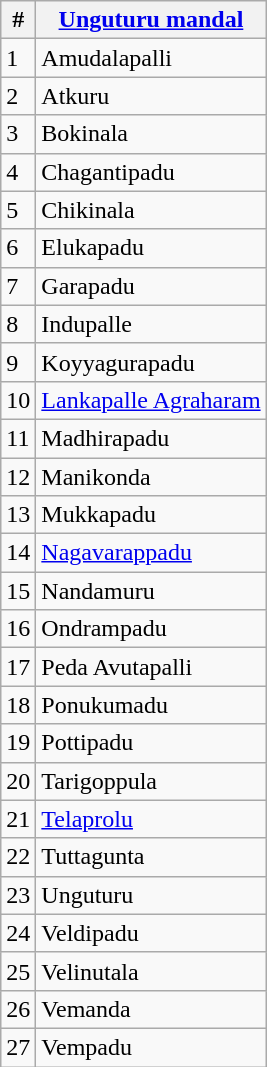<table class="wikitable">
<tr>
<th>#</th>
<th><a href='#'>Unguturu mandal</a></th>
</tr>
<tr>
<td>1</td>
<td>Amudalapalli</td>
</tr>
<tr>
<td>2</td>
<td>Atkuru</td>
</tr>
<tr>
<td>3</td>
<td>Bokinala</td>
</tr>
<tr>
<td>4</td>
<td>Chagantipadu</td>
</tr>
<tr>
<td>5</td>
<td>Chikinala</td>
</tr>
<tr>
<td>6</td>
<td>Elukapadu</td>
</tr>
<tr>
<td>7</td>
<td>Garapadu</td>
</tr>
<tr>
<td>8</td>
<td>Indupalle</td>
</tr>
<tr>
<td>9</td>
<td>Koyyagurapadu</td>
</tr>
<tr>
<td>10</td>
<td><a href='#'>Lankapalle Agraharam</a></td>
</tr>
<tr>
<td>11</td>
<td>Madhirapadu</td>
</tr>
<tr>
<td>12</td>
<td>Manikonda</td>
</tr>
<tr>
<td>13</td>
<td>Mukkapadu</td>
</tr>
<tr>
<td>14</td>
<td><a href='#'>Nagavarappadu</a></td>
</tr>
<tr>
<td>15</td>
<td>Nandamuru</td>
</tr>
<tr>
<td>16</td>
<td>Ondrampadu</td>
</tr>
<tr>
<td>17</td>
<td>Peda Avutapalli</td>
</tr>
<tr>
<td>18</td>
<td>Ponukumadu</td>
</tr>
<tr>
<td>19</td>
<td>Pottipadu</td>
</tr>
<tr>
<td>20</td>
<td>Tarigoppula</td>
</tr>
<tr>
<td>21</td>
<td><a href='#'>Telaprolu</a></td>
</tr>
<tr>
<td>22</td>
<td>Tuttagunta</td>
</tr>
<tr>
<td>23</td>
<td>Unguturu</td>
</tr>
<tr>
<td>24</td>
<td>Veldipadu</td>
</tr>
<tr>
<td>25</td>
<td>Velinutala</td>
</tr>
<tr>
<td>26</td>
<td>Vemanda</td>
</tr>
<tr>
<td>27</td>
<td>Vempadu</td>
</tr>
</table>
